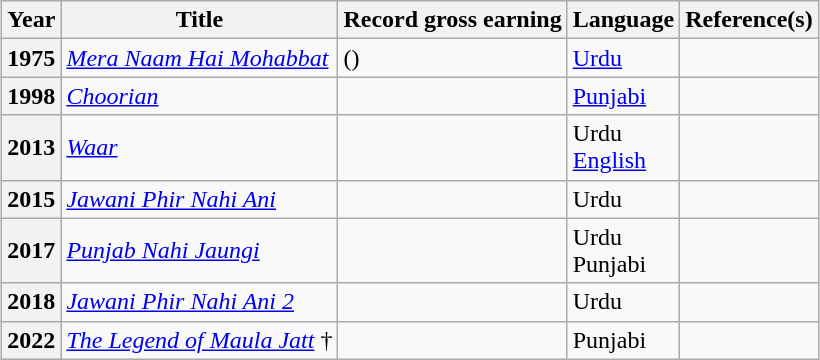<table class="wikitable sortable" style="margin:auto; margin:auto;">
<tr>
<th scope="col">Year</th>
<th scope="col">Title</th>
<th scope="col">Record gross earning</th>
<th scope="col">Language</th>
<th scope="col">Reference(s)</th>
</tr>
<tr>
<th scope="row">1975</th>
<td><em><a href='#'>Mera Naam Hai Mohabbat</a></em></td>
<td> ()</td>
<td><a href='#'>Urdu</a></td>
<td style="text-align:center"></td>
</tr>
<tr>
<th scope="row">1998</th>
<td><em><a href='#'>Choorian</a></em></td>
<td></td>
<td><a href='#'>Punjabi</a></td>
<td style="text-align:center"></td>
</tr>
<tr>
<th scope="row">2013</th>
<td><em><a href='#'>Waar</a></em></td>
<td></td>
<td>Urdu <br> <a href='#'>English</a></td>
<td style="text-align:center"></td>
</tr>
<tr>
<th scope="row">2015</th>
<td><em><a href='#'>Jawani Phir Nahi Ani</a></em></td>
<td></td>
<td>Urdu</td>
<td style="text-align:center;"></td>
</tr>
<tr>
<th scope="row">2017</th>
<td><em><a href='#'>Punjab Nahi Jaungi</a></em></td>
<td></td>
<td>Urdu <br> Punjabi</td>
<td style="text-align:center;"></td>
</tr>
<tr>
<th scope="row">2018</th>
<td><em><a href='#'>Jawani Phir Nahi Ani 2</a></em></td>
<td></td>
<td>Urdu</td>
<td style="text-align:center;"></td>
</tr>
<tr>
<th>2022</th>
<td><em><a href='#'>The Legend of Maula Jatt</a></em> †</td>
<td></td>
<td>Punjabi</td>
<td style="text-align:center;"></td>
</tr>
</table>
